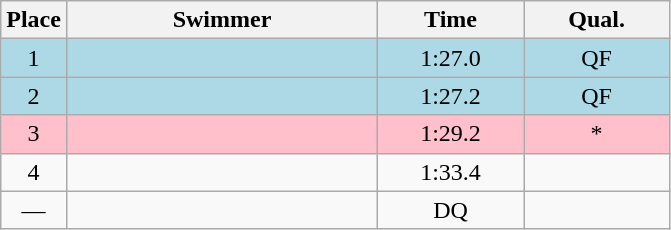<table class=wikitable style="text-align:center">
<tr>
<th>Place</th>
<th width=200>Swimmer</th>
<th width=90>Time</th>
<th width=90>Qual.</th>
</tr>
<tr bgcolor=lightblue>
<td>1</td>
<td align=left></td>
<td>1:27.0</td>
<td>QF</td>
</tr>
<tr bgcolor=lightblue>
<td>2</td>
<td align=left></td>
<td>1:27.2</td>
<td>QF</td>
</tr>
<tr bgcolor=pink>
<td>3</td>
<td align=left></td>
<td>1:29.2</td>
<td>*</td>
</tr>
<tr>
<td>4</td>
<td align=left></td>
<td>1:33.4</td>
<td></td>
</tr>
<tr>
<td>—</td>
<td align=left></td>
<td>DQ</td>
<td></td>
</tr>
</table>
